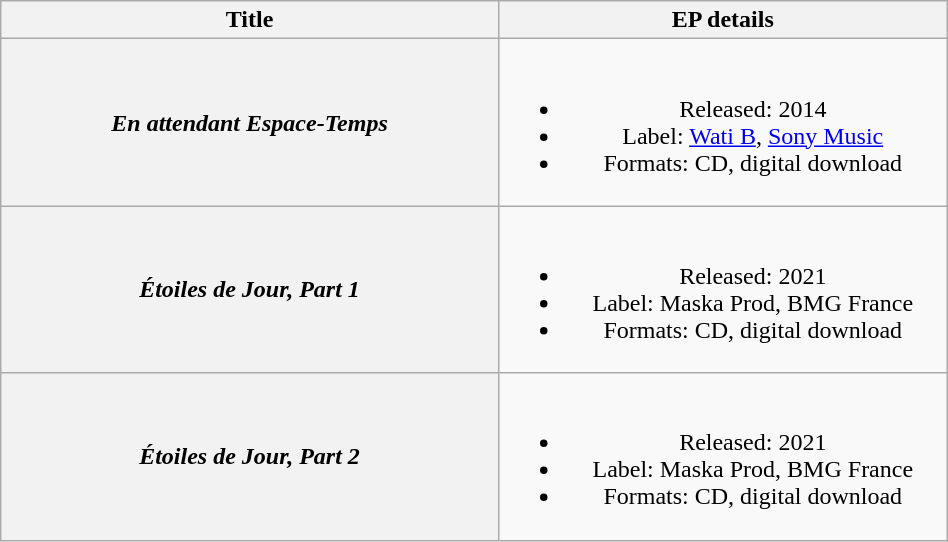<table class="wikitable plainrowheaders" style="text-align:center;" width="50%">
<tr>
<th scope="col" style="width:20em;">Title</th>
<th scope="col" style="width:18em;">EP details</th>
</tr>
<tr>
<th scope="row"><em>En attendant Espace-Temps</em></th>
<td><br><ul><li>Released: 2014</li><li>Label: <a href='#'>Wati B</a>, <a href='#'>Sony Music</a></li><li>Formats: CD, digital download</li></ul></td>
</tr>
<tr>
<th scope="row"><em>Étoiles de Jour, Part 1</em></th>
<td><br><ul><li>Released: 2021</li><li>Label: Maska Prod, BMG France</li><li>Formats: CD, digital download</li></ul></td>
</tr>
<tr>
<th scope="row"><em>Étoiles de Jour, Part 2</em></th>
<td><br><ul><li>Released: 2021</li><li>Label: Maska Prod, BMG France</li><li>Formats: CD, digital download</li></ul></td>
</tr>
</table>
